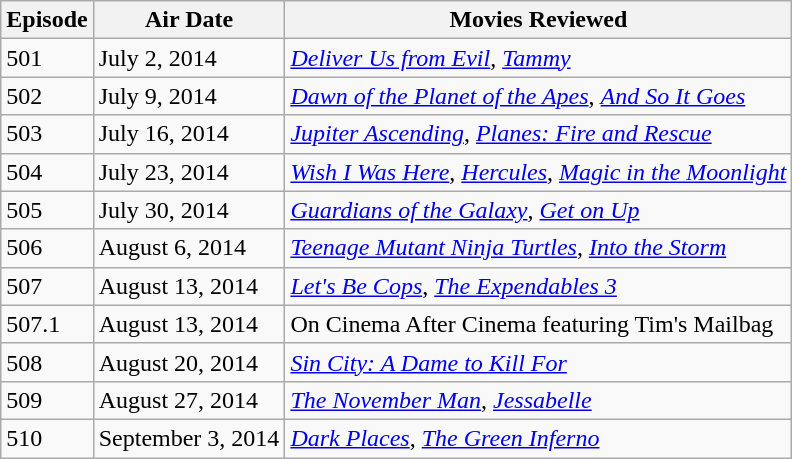<table class="wikitable">
<tr>
<th>Episode</th>
<th>Air Date</th>
<th>Movies Reviewed</th>
</tr>
<tr>
<td>501</td>
<td>July 2, 2014</td>
<td><em><a href='#'>Deliver Us from Evil</a></em>, <em><a href='#'>Tammy</a></em></td>
</tr>
<tr>
<td>502</td>
<td>July 9, 2014</td>
<td><em><a href='#'>Dawn of the Planet of the Apes</a></em>, <em><a href='#'>And So It Goes</a></em></td>
</tr>
<tr>
<td>503</td>
<td>July 16, 2014</td>
<td><em><a href='#'>Jupiter Ascending</a></em>, <em><a href='#'>Planes: Fire and Rescue</a></em></td>
</tr>
<tr>
<td>504</td>
<td>July 23, 2014</td>
<td><em><a href='#'>Wish I Was Here</a></em>, <em><a href='#'>Hercules</a></em>, <em><a href='#'>Magic in the Moonlight</a></em></td>
</tr>
<tr>
<td>505</td>
<td>July 30, 2014</td>
<td><em><a href='#'>Guardians of the Galaxy</a></em>, <em><a href='#'>Get on Up</a></em></td>
</tr>
<tr>
<td>506</td>
<td>August 6, 2014</td>
<td><em><a href='#'>Teenage Mutant Ninja Turtles</a></em>, <em><a href='#'>Into the Storm</a></em></td>
</tr>
<tr>
<td>507</td>
<td>August 13, 2014</td>
<td><em><a href='#'>Let's Be Cops</a></em>, <em><a href='#'>The Expendables 3</a></em></td>
</tr>
<tr>
<td>507.1</td>
<td>August 13, 2014</td>
<td>On Cinema After Cinema featuring Tim's Mailbag</td>
</tr>
<tr>
<td>508</td>
<td>August 20, 2014</td>
<td><em><a href='#'>Sin City: A Dame to Kill For</a></em></td>
</tr>
<tr>
<td>509</td>
<td>August 27, 2014</td>
<td><em><a href='#'>The November Man</a></em>, <em><a href='#'>Jessabelle</a></em></td>
</tr>
<tr>
<td>510</td>
<td>September 3, 2014</td>
<td><em><a href='#'>Dark Places</a></em>, <em><a href='#'>The Green Inferno</a></em></td>
</tr>
</table>
